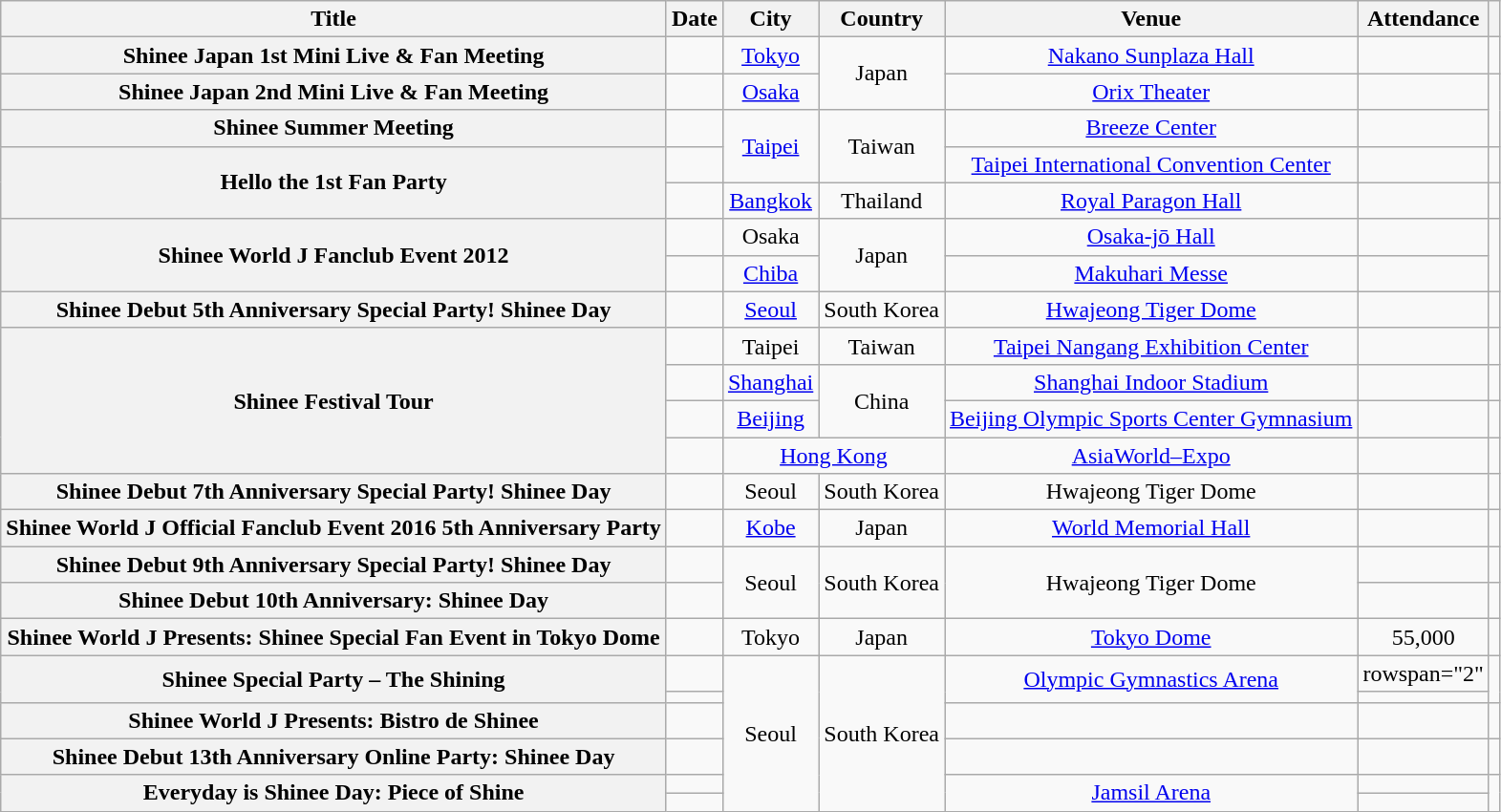<table class="wikitable sortable plainrowheaders" style="text-align:center;">
<tr>
<th scope="col">Title</th>
<th scope="col">Date</th>
<th scope="col">City</th>
<th scope="col">Country</th>
<th scope="col">Venue</th>
<th scope="col">Attendance</th>
<th scope="col" class="unsortable"></th>
</tr>
<tr>
<th scope="row">Shinee Japan 1st Mini Live & Fan Meeting</th>
<td></td>
<td><a href='#'>Tokyo</a></td>
<td rowspan="2">Japan</td>
<td><a href='#'>Nakano Sunplaza Hall</a></td>
<td></td>
<td></td>
</tr>
<tr>
<th scope="row">Shinee Japan 2nd Mini Live & Fan Meeting</th>
<td></td>
<td><a href='#'>Osaka</a></td>
<td><a href='#'>Orix Theater</a></td>
<td></td>
<td rowspan="2"></td>
</tr>
<tr>
<th scope="row">Shinee Summer Meeting</th>
<td></td>
<td rowspan="2"><a href='#'>Taipei</a></td>
<td rowspan="2">Taiwan</td>
<td><a href='#'>Breeze Center</a></td>
<td></td>
</tr>
<tr>
<th scope="row" rowspan="2">Hello the 1st Fan Party</th>
<td></td>
<td><a href='#'>Taipei International Convention Center</a></td>
<td></td>
<td></td>
</tr>
<tr>
<td></td>
<td><a href='#'>Bangkok</a></td>
<td>Thailand</td>
<td><a href='#'>Royal Paragon Hall</a></td>
<td></td>
<td></td>
</tr>
<tr>
<th scope="row" rowspan="2">Shinee World J Fanclub Event 2012</th>
<td></td>
<td>Osaka</td>
<td rowspan="2">Japan</td>
<td><a href='#'>Osaka-jō Hall</a></td>
<td></td>
<td rowspan="2"></td>
</tr>
<tr>
<td></td>
<td><a href='#'>Chiba</a></td>
<td><a href='#'>Makuhari Messe</a></td>
<td></td>
</tr>
<tr>
<th scope="row">Shinee Debut 5th Anniversary Special Party! Shinee Day</th>
<td></td>
<td><a href='#'>Seoul</a></td>
<td>South Korea</td>
<td><a href='#'>Hwajeong Tiger Dome</a></td>
<td></td>
<td></td>
</tr>
<tr>
<th scope="row" rowspan="4">Shinee Festival Tour</th>
<td></td>
<td>Taipei</td>
<td>Taiwan</td>
<td><a href='#'>Taipei Nangang Exhibition Center</a></td>
<td></td>
<td></td>
</tr>
<tr>
<td></td>
<td><a href='#'>Shanghai</a></td>
<td rowspan="2">China</td>
<td><a href='#'>Shanghai Indoor Stadium</a></td>
<td></td>
<td></td>
</tr>
<tr>
<td></td>
<td><a href='#'>Beijing</a></td>
<td><a href='#'>Beijing Olympic Sports Center Gymnasium</a></td>
<td></td>
<td></td>
</tr>
<tr>
<td></td>
<td colspan="2"><a href='#'>Hong Kong</a></td>
<td><a href='#'>AsiaWorld–Expo</a></td>
<td></td>
<td></td>
</tr>
<tr>
<th scope="row">Shinee Debut 7th Anniversary Special Party! Shinee Day</th>
<td></td>
<td>Seoul</td>
<td>South Korea</td>
<td>Hwajeong Tiger Dome</td>
<td></td>
<td></td>
</tr>
<tr>
<th scope="row">Shinee World J Official Fanclub Event 2016 5th Anniversary Party</th>
<td></td>
<td><a href='#'>Kobe</a></td>
<td>Japan</td>
<td><a href='#'>World Memorial Hall</a></td>
<td></td>
<td></td>
</tr>
<tr>
<th scope="row">Shinee Debut 9th Anniversary Special Party! Shinee Day</th>
<td></td>
<td rowspan="2">Seoul</td>
<td rowspan="2">South Korea</td>
<td rowspan="2">Hwajeong Tiger Dome</td>
<td></td>
<td></td>
</tr>
<tr>
<th scope="row">Shinee Debut 10th Anniversary: Shinee Day</th>
<td></td>
<td></td>
<td></td>
</tr>
<tr>
<th scope="row">Shinee World J Presents: Shinee Special Fan Event in Tokyo Dome</th>
<td></td>
<td>Tokyo</td>
<td>Japan</td>
<td><a href='#'>Tokyo Dome</a></td>
<td>55,000</td>
<td></td>
</tr>
<tr>
<th scope="row" rowspan="2">Shinee Special Party – The Shining</th>
<td></td>
<td rowspan="6">Seoul</td>
<td rowspan="6">South Korea</td>
<td rowspan="2"><a href='#'>Olympic Gymnastics Arena</a></td>
<td>rowspan="2" </td>
<td rowspan="2"></td>
</tr>
<tr>
<td></td>
</tr>
<tr>
<th scope="row">Shinee World J Presents: Bistro de Shinee</th>
<td></td>
<td></td>
<td></td>
<td></td>
</tr>
<tr>
<th scope="row">Shinee Debut 13th Anniversary Online Party: Shinee Day</th>
<td></td>
<td></td>
<td></td>
<td></td>
</tr>
<tr>
<th scope="row" rowspan="2">Everyday is Shinee Day: Piece of Shine</th>
<td></td>
<td rowspan="2"><a href='#'>Jamsil Arena</a></td>
<td></td>
<td rowspan="2"></td>
</tr>
<tr>
<td></td>
<td></td>
</tr>
</table>
